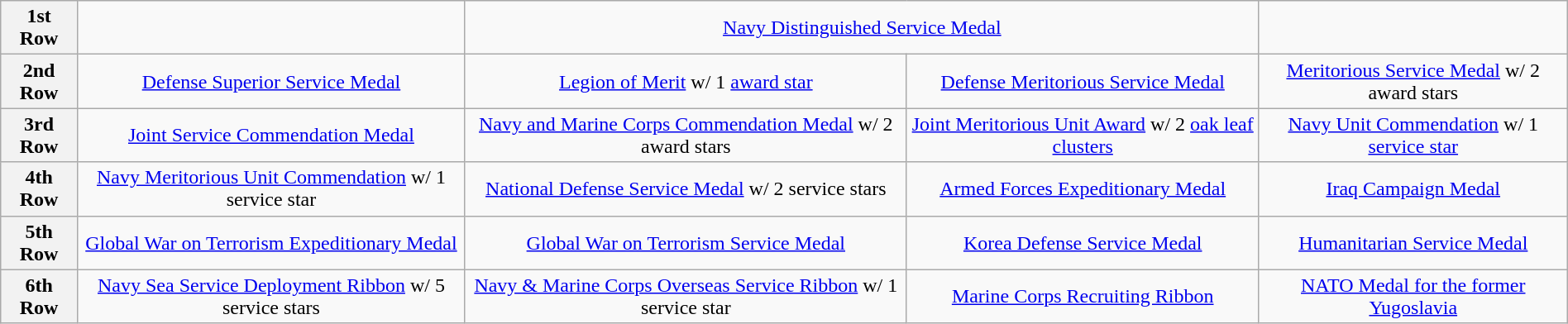<table class="wikitable" style="margin:1em auto; text-align:center;">
<tr>
<th>1st Row</th>
<td></td>
<td colspan="2"><a href='#'>Navy Distinguished Service Medal</a></td>
<td></td>
</tr>
<tr>
<th>2nd Row</th>
<td><a href='#'>Defense Superior Service Medal</a></td>
<td><a href='#'>Legion of Merit</a> w/ 1 <a href='#'>award star</a></td>
<td><a href='#'>Defense Meritorious Service Medal</a></td>
<td><a href='#'>Meritorious Service Medal</a> w/ 2 award stars</td>
</tr>
<tr>
<th>3rd Row</th>
<td><a href='#'>Joint Service Commendation Medal</a></td>
<td><a href='#'>Navy and Marine Corps Commendation Medal</a> w/ 2 award stars</td>
<td><a href='#'>Joint Meritorious Unit Award</a> w/ 2 <a href='#'>oak leaf clusters</a></td>
<td><a href='#'>Navy Unit Commendation</a> w/ 1 <a href='#'>service star</a></td>
</tr>
<tr>
<th>4th Row</th>
<td><a href='#'>Navy Meritorious Unit Commendation</a> w/ 1 service star</td>
<td><a href='#'>National Defense Service Medal</a> w/ 2 service stars</td>
<td><a href='#'>Armed Forces Expeditionary Medal</a></td>
<td><a href='#'>Iraq Campaign Medal</a></td>
</tr>
<tr>
<th>5th Row</th>
<td><a href='#'>Global War on Terrorism Expeditionary Medal</a></td>
<td><a href='#'>Global War on Terrorism Service Medal</a></td>
<td><a href='#'>Korea Defense Service Medal</a></td>
<td><a href='#'>Humanitarian Service Medal</a></td>
</tr>
<tr>
<th>6th Row</th>
<td><a href='#'>Navy Sea Service Deployment Ribbon</a> w/ 5 service stars</td>
<td><a href='#'>Navy & Marine Corps Overseas Service Ribbon</a> w/ 1 service star</td>
<td><a href='#'>Marine Corps Recruiting Ribbon</a></td>
<td><a href='#'>NATO Medal for the former Yugoslavia</a></td>
</tr>
</table>
